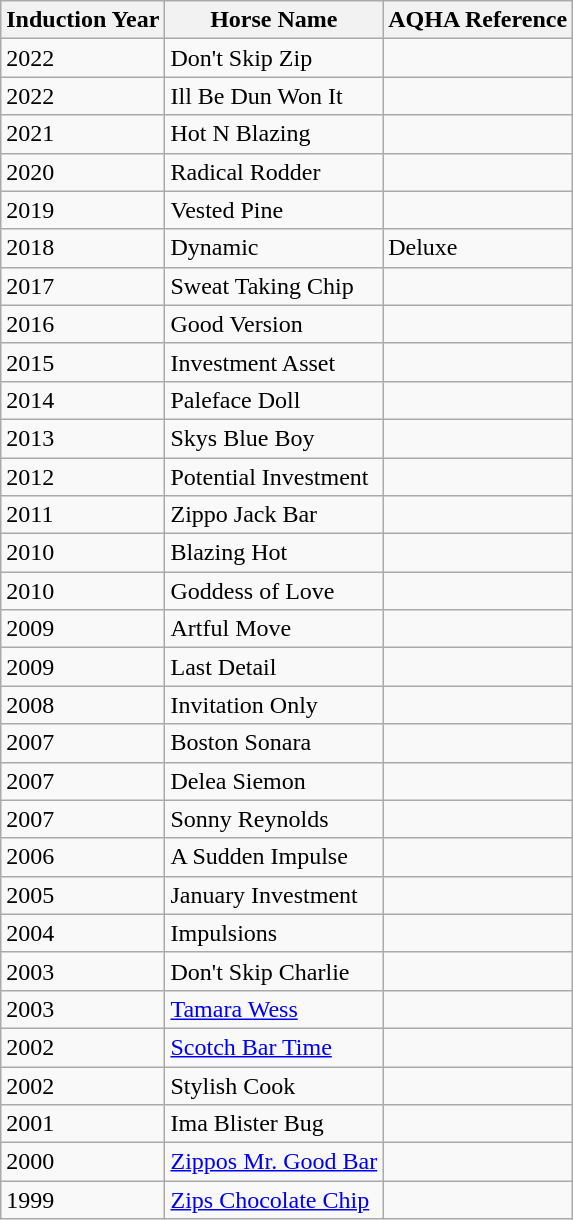<table class="wikitable">
<tr>
<th>Induction Year</th>
<th>Horse Name</th>
<th>AQHA Reference</th>
</tr>
<tr>
<td>2022</td>
<td>Don't Skip Zip</td>
<td></td>
</tr>
<tr>
<td>2022</td>
<td>Ill Be Dun Won It</td>
<td></td>
</tr>
<tr>
<td>2021</td>
<td>Hot N Blazing</td>
<td></td>
</tr>
<tr>
<td>2020</td>
<td>Radical Rodder</td>
<td></td>
</tr>
<tr>
<td>2019</td>
<td>Vested Pine</td>
<td></td>
</tr>
<tr>
<td>2018</td>
<td>Dynamic</td>
<td>Deluxe</td>
</tr>
<tr>
<td>2017</td>
<td>Sweat Taking Chip</td>
<td></td>
</tr>
<tr>
<td>2016</td>
<td>Good Version</td>
<td></td>
</tr>
<tr>
<td>2015</td>
<td>Investment Asset</td>
<td></td>
</tr>
<tr>
<td>2014</td>
<td>Paleface Doll</td>
<td></td>
</tr>
<tr>
<td>2013</td>
<td>Skys Blue Boy</td>
<td></td>
</tr>
<tr>
<td>2012</td>
<td>Potential Investment</td>
<td></td>
</tr>
<tr>
<td>2011</td>
<td>Zippo Jack Bar</td>
<td></td>
</tr>
<tr>
<td>2010</td>
<td>Blazing Hot</td>
<td></td>
</tr>
<tr>
<td>2010</td>
<td>Goddess of Love</td>
<td></td>
</tr>
<tr>
<td>2009</td>
<td>Artful Move</td>
<td></td>
</tr>
<tr>
<td>2009</td>
<td>Last Detail</td>
<td></td>
</tr>
<tr>
<td>2008</td>
<td>Invitation Only</td>
<td></td>
</tr>
<tr>
<td>2007</td>
<td>Boston Sonara</td>
<td></td>
</tr>
<tr>
<td>2007</td>
<td>Delea Siemon</td>
<td></td>
</tr>
<tr>
<td>2007</td>
<td>Sonny Reynolds</td>
<td></td>
</tr>
<tr>
<td>2006</td>
<td>A Sudden Impulse</td>
<td></td>
</tr>
<tr>
<td>2005</td>
<td>January Investment</td>
<td></td>
</tr>
<tr>
<td>2004</td>
<td>Impulsions</td>
<td></td>
</tr>
<tr>
<td>2003</td>
<td>Don't Skip Charlie</td>
<td></td>
</tr>
<tr>
<td>2003</td>
<td><a href='#'>Tamara Wess</a></td>
<td></td>
</tr>
<tr>
<td>2002</td>
<td><a href='#'>Scotch Bar Time</a></td>
<td></td>
</tr>
<tr>
<td>2002</td>
<td>Stylish Cook</td>
<td></td>
</tr>
<tr>
<td>2001</td>
<td>Ima Blister Bug</td>
<td></td>
</tr>
<tr>
<td>2000</td>
<td><a href='#'>Zippos Mr. Good Bar</a></td>
<td></td>
</tr>
<tr>
<td>1999</td>
<td><a href='#'>Zips Chocolate Chip</a></td>
<td></td>
</tr>
</table>
